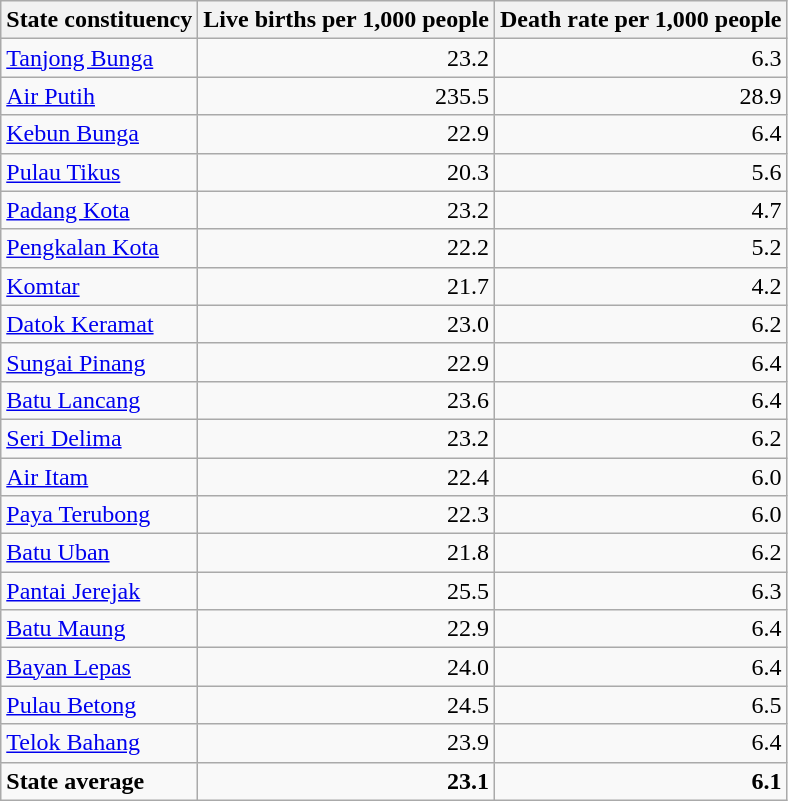<table class="wikitable sortable mw-collapsible">
<tr>
<th>State constituency</th>
<th>Live births per 1,000 people</th>
<th>Death rate per 1,000 people</th>
</tr>
<tr>
<td><a href='#'>Tanjong Bunga</a></td>
<td align="right">23.2</td>
<td align="right">6.3</td>
</tr>
<tr>
<td><a href='#'>Air Putih</a></td>
<td align="right">235.5</td>
<td align="right">28.9</td>
</tr>
<tr>
<td><a href='#'>Kebun Bunga</a></td>
<td align="right">22.9</td>
<td align="right">6.4</td>
</tr>
<tr>
<td><a href='#'>Pulau Tikus</a></td>
<td align="right">20.3</td>
<td align="right">5.6</td>
</tr>
<tr>
<td><a href='#'>Padang Kota</a></td>
<td align="right">23.2</td>
<td align="right">4.7</td>
</tr>
<tr>
<td><a href='#'>Pengkalan Kota</a></td>
<td align="right">22.2</td>
<td align="right">5.2</td>
</tr>
<tr>
<td><a href='#'>Komtar</a></td>
<td align="right">21.7</td>
<td align="right">4.2</td>
</tr>
<tr>
<td><a href='#'>Datok Keramat</a></td>
<td align="right">23.0</td>
<td align="right">6.2</td>
</tr>
<tr>
<td><a href='#'>Sungai Pinang</a></td>
<td align="right">22.9</td>
<td align="right">6.4</td>
</tr>
<tr>
<td><a href='#'>Batu Lancang</a></td>
<td align="right">23.6</td>
<td align="right">6.4</td>
</tr>
<tr>
<td><a href='#'>Seri Delima</a></td>
<td align="right">23.2</td>
<td align="right">6.2</td>
</tr>
<tr>
<td><a href='#'>Air Itam</a></td>
<td align="right">22.4</td>
<td align="right">6.0</td>
</tr>
<tr>
<td><a href='#'>Paya Terubong</a></td>
<td align="right">22.3</td>
<td align="right">6.0</td>
</tr>
<tr>
<td><a href='#'>Batu Uban</a></td>
<td align="right">21.8</td>
<td align="right">6.2</td>
</tr>
<tr>
<td><a href='#'>Pantai Jerejak</a></td>
<td align="right">25.5</td>
<td align="right">6.3</td>
</tr>
<tr>
<td><a href='#'>Batu Maung</a></td>
<td align="right">22.9</td>
<td align="right">6.4</td>
</tr>
<tr>
<td><a href='#'>Bayan Lepas</a></td>
<td align="right">24.0</td>
<td align="right">6.4</td>
</tr>
<tr>
<td><a href='#'>Pulau Betong</a></td>
<td align="right">24.5</td>
<td align="right">6.5</td>
</tr>
<tr>
<td><a href='#'>Telok Bahang</a></td>
<td align="right">23.9</td>
<td align="right">6.4</td>
</tr>
<tr>
<td><strong>State average</strong></td>
<td align="right"><strong>23.1</strong></td>
<td align="right"><strong>6.1</strong></td>
</tr>
</table>
